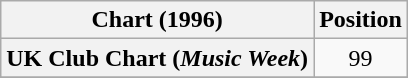<table class="wikitable sortable plainrowheaders" style="text-align:center">
<tr>
<th scope="col">Chart (1996)</th>
<th scope="col">Position</th>
</tr>
<tr>
<th scope="row">UK Club Chart (<em>Music Week</em>)</th>
<td>99</td>
</tr>
<tr>
</tr>
</table>
